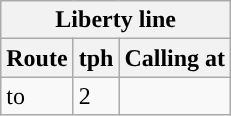<table class="wikitable">
<tr>
<th colspan="3" style="border-color:#">Liberty line</th>
</tr>
<tr>
<th>Route</th>
<th>tph</th>
<th>Calling at</th>
</tr>
<tr>
<td> to </td>
<td>2</td>
<td></td>
</tr>
</table>
